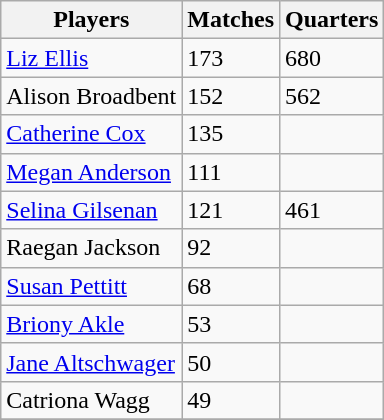<table class="wikitable collapsible">
<tr>
<th>Players</th>
<th>Matches</th>
<th>Quarters</th>
</tr>
<tr>
<td><a href='#'>Liz Ellis</a></td>
<td>173</td>
<td>680</td>
</tr>
<tr>
<td>Alison Broadbent</td>
<td>152</td>
<td>562</td>
</tr>
<tr>
<td><a href='#'>Catherine Cox</a></td>
<td>135</td>
<td></td>
</tr>
<tr>
<td><a href='#'>Megan Anderson</a></td>
<td>111</td>
<td></td>
</tr>
<tr>
<td><a href='#'>Selina Gilsenan</a></td>
<td>121</td>
<td>461</td>
</tr>
<tr>
<td>Raegan Jackson</td>
<td>92</td>
<td></td>
</tr>
<tr>
<td><a href='#'>Susan Pettitt</a></td>
<td>68</td>
<td></td>
</tr>
<tr>
<td><a href='#'>Briony Akle</a></td>
<td>53</td>
<td></td>
</tr>
<tr>
<td><a href='#'>Jane Altschwager</a></td>
<td>50</td>
<td></td>
</tr>
<tr>
<td>Catriona Wagg</td>
<td>49</td>
<td></td>
</tr>
<tr>
</tr>
</table>
